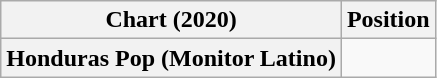<table class="wikitable plainrowheaders sortable" style="text-align:center">
<tr>
<th scope="col">Chart (2020)</th>
<th scope="col">Position</th>
</tr>
<tr>
<th scope="row">Honduras Pop (Monitor Latino)</th>
<td></td>
</tr>
</table>
